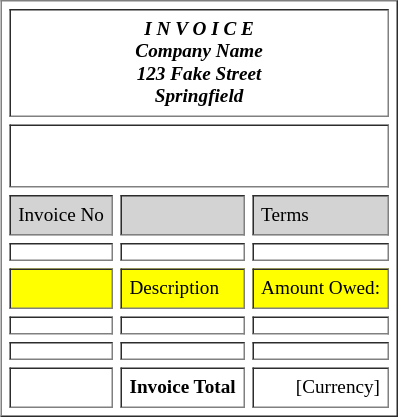<table border="1" cellpadding="5" cellspacing="5"  style="font-size:80%; float:right;">
<tr>
<th colspan="3" style="text-align:center;"><strong><em>I N V O I C E<br>Company Name<br>123 Fake Street<br>Springfield</em></strong></th>
</tr>
<tr style="vertical-align:top;">
<td colspan="3"><br><br></td>
</tr>
<tr align="side" style="background:lightgrey;">
<td>Invoice No</td>
<td><br></td>
<td>Terms</td>
</tr>
<tr style="text-align:center;">
<td></td>
<td></td>
<td></td>
</tr>
<tr style="background:yellow;">
<td></td>
<td>Description</td>
<td style="text-align:right;">Amount Owed:</td>
</tr>
<tr>
<td></td>
<td></td>
<td style="text-align:right;"></td>
</tr>
<tr>
<td></td>
<td></td>
<td style="text-align:right;"></td>
</tr>
<tr>
<td></td>
<td style="text-align:right;"><strong>Invoice Total</strong></td>
<td style="text-align:right;">[Currency]</td>
</tr>
</table>
